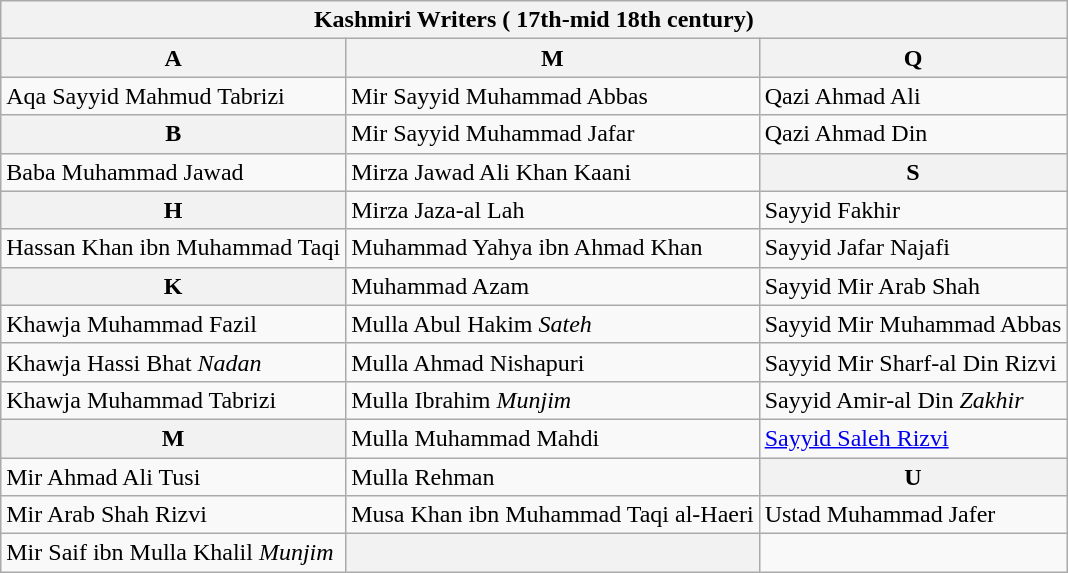<table class="wikitable">
<tr>
<th colspan="3">Kashmiri <em></em> Writers ( 17th-mid 18th century)</th>
</tr>
<tr>
<th><strong>A</strong></th>
<th>M</th>
<th>Q</th>
</tr>
<tr>
<td>Aqa Sayyid Mahmud Tabrizi</td>
<td>Mir Sayyid Muhammad Abbas</td>
<td>Qazi Ahmad Ali</td>
</tr>
<tr>
<th>B</th>
<td>Mir Sayyid Muhammad Jafar</td>
<td>Qazi Ahmad Din</td>
</tr>
<tr>
<td>Baba Muhammad Jawad</td>
<td>Mirza Jawad Ali Khan Kaani</td>
<th><strong>S</strong></th>
</tr>
<tr>
<th>H</th>
<td>Mirza Jaza-al Lah</td>
<td>Sayyid Fakhir</td>
</tr>
<tr>
<td>Hassan Khan ibn Muhammad Taqi</td>
<td>Muhammad Yahya ibn Ahmad Khan</td>
<td>Sayyid Jafar Najafi</td>
</tr>
<tr>
<th>K</th>
<td>Muhammad Azam</td>
<td>Sayyid Mir Arab Shah</td>
</tr>
<tr>
<td>Khawja Muhammad Fazil</td>
<td>Mulla Abul Hakim <em>Sateh</em></td>
<td>Sayyid Mir Muhammad Abbas</td>
</tr>
<tr>
<td>Khawja Hassi Bhat <em>Nadan</em></td>
<td>Mulla Ahmad Nishapuri</td>
<td>Sayyid Mir Sharf-al Din Rizvi</td>
</tr>
<tr>
<td>Khawja Muhammad Tabrizi</td>
<td>Mulla Ibrahim <em>Munjim</em></td>
<td>Sayyid Amir-al Din <em>Zakhir</em></td>
</tr>
<tr>
<th>M</th>
<td>Mulla Muhammad Mahdi</td>
<td><a href='#'>Sayyid Saleh Rizvi</a></td>
</tr>
<tr>
<td>Mir Ahmad Ali Tusi</td>
<td>Mulla Rehman</td>
<th>U</th>
</tr>
<tr>
<td>Mir Arab Shah Rizvi</td>
<td>Musa Khan ibn Muhammad Taqi al-Haeri</td>
<td>Ustad Muhammad Jafer</td>
</tr>
<tr>
<td>Mir Saif ibn Mulla Khalil <em>Munjim</em></td>
<th></th>
<td></td>
</tr>
</table>
